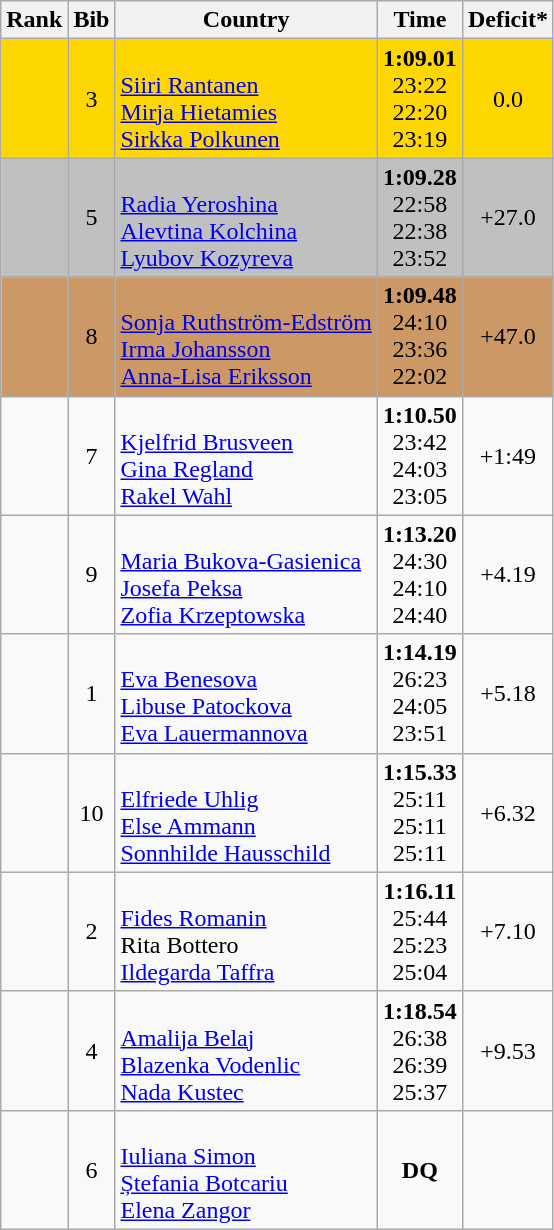<table class="wikitable sortable" style="text-align:center">
<tr>
<th>Rank</th>
<th>Bib</th>
<th>Country</th>
<th>Time</th>
<th>Deficit*</th>
</tr>
<tr bgcolor=gold>
<td></td>
<td>3</td>
<td align="left"><br><a href='#'>Siiri Rantanen</a><br> <a href='#'>Mirja Hietamies</a><br><a href='#'>Sirkka Polkunen</a></td>
<td><strong>1:09.01</strong><br>23:22<br>22:20<br>23:19<br></td>
<td>0.0</td>
</tr>
<tr bgcolor=silver>
<td></td>
<td>5</td>
<td align="left"><br><a href='#'>Radia Yeroshina</a><br> <a href='#'>Alevtina Kolchina</a><br><a href='#'>Lyubov Kozyreva</a></td>
<td><strong>1:09.28</strong><br>22:58<br>22:38<br>23:52<br></td>
<td>+27.0</td>
</tr>
<tr bgcolor=cc9966>
<td></td>
<td>8</td>
<td align="left"><br><a href='#'>Sonja Ruthström-Edström</a><br> <a href='#'>Irma Johansson</a><br><a href='#'>Anna-Lisa Eriksson</a></td>
<td><strong>1:09.48</strong><br>24:10<br>23:36<br>22:02<br></td>
<td>+47.0</td>
</tr>
<tr>
<td></td>
<td>7</td>
<td align="left"><br><a href='#'>Kjelfrid Brusveen</a><br> <a href='#'>Gina Regland</a><br><a href='#'>Rakel Wahl</a></td>
<td><strong>1:10.50</strong><br>23:42<br>24:03<br>23:05<br></td>
<td>+1:49</td>
</tr>
<tr>
<td></td>
<td>9</td>
<td align="left"><br><a href='#'>Maria Bukova-Gasienica</a><br> <a href='#'>Josefa Peksa</a><br><a href='#'>Zofia Krzeptowska</a></td>
<td><strong>1:13.20</strong><br>24:30<br>24:10<br>24:40<br></td>
<td>+4.19</td>
</tr>
<tr>
<td></td>
<td>1</td>
<td align="left"><br><a href='#'>Eva Benesova</a><br> <a href='#'>Libuse Patockova</a><br><a href='#'>Eva Lauermannova</a></td>
<td><strong>1:14.19</strong> <br>26:23<br>24:05<br>23:51<br></td>
<td>+5.18</td>
</tr>
<tr>
<td></td>
<td>10</td>
<td align="left"><br><a href='#'>Elfriede Uhlig</a><br> <a href='#'>Else Ammann</a><br><a href='#'>Sonnhilde Hausschild</a></td>
<td><strong>1:15.33</strong><br>25:11<br>25:11<br>25:11<br></td>
<td>+6.32</td>
</tr>
<tr>
<td></td>
<td>2</td>
<td align="left"><br><a href='#'>Fides Romanin</a><br> Rita Bottero<br><a href='#'>Ildegarda Taffra</a></td>
<td><strong>1:16.11</strong><br>25:44<br>25:23<br>25:04<br></td>
<td>+7.10</td>
</tr>
<tr>
<td></td>
<td>4</td>
<td align="left"><br><a href='#'>Amalija Belaj</a><br> <a href='#'>Blazenka Vodenlic</a><br><a href='#'>Nada Kustec</a></td>
<td><strong>1:18.54</strong><br>26:38<br>26:39<br>25:37<br></td>
<td>+9.53</td>
</tr>
<tr>
<td></td>
<td>6</td>
<td align="left"><br><a href='#'>Iuliana Simon</a><br> <a href='#'>Ștefania Botcariu</a><br><a href='#'>Elena Zangor</a></td>
<td><strong>DQ</strong></td>
<td></td>
</tr>
</table>
